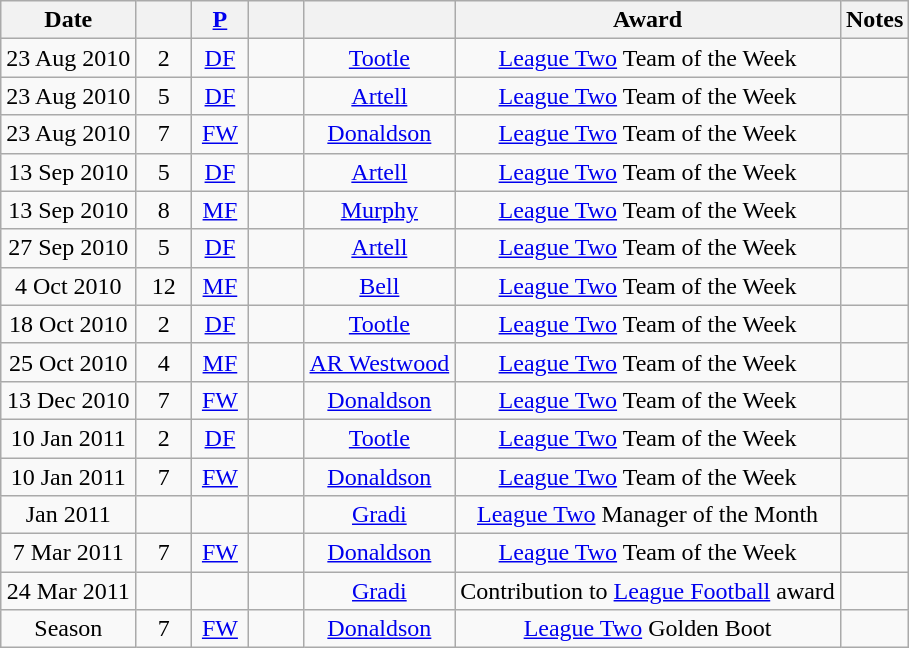<table class="wikitable sortable" style="text-align: center">
<tr>
<th>Date</th>
<th width=30><br></th>
<th width=30><a href='#'>P</a><br></th>
<th width=30><br></th>
<th><br></th>
<th>Award</th>
<th class="unsortable">Notes</th>
</tr>
<tr>
<td>23 Aug 2010</td>
<td>2</td>
<td><a href='#'>DF</a></td>
<td></td>
<td><a href='#'>Tootle</a></td>
<td><a href='#'>League Two</a> Team of the Week</td>
<td></td>
</tr>
<tr>
<td>23 Aug 2010</td>
<td>5</td>
<td><a href='#'>DF</a></td>
<td></td>
<td><a href='#'>Artell</a></td>
<td><a href='#'>League Two</a> Team of the Week</td>
<td></td>
</tr>
<tr>
<td>23 Aug 2010</td>
<td>7</td>
<td><a href='#'>FW</a></td>
<td></td>
<td><a href='#'>Donaldson</a></td>
<td><a href='#'>League Two</a> Team of the Week</td>
<td></td>
</tr>
<tr>
<td>13 Sep 2010</td>
<td>5</td>
<td><a href='#'>DF</a></td>
<td></td>
<td><a href='#'>Artell</a></td>
<td><a href='#'>League Two</a> Team of the Week</td>
<td></td>
</tr>
<tr>
<td>13 Sep 2010</td>
<td>8</td>
<td><a href='#'>MF</a></td>
<td></td>
<td><a href='#'>Murphy</a></td>
<td><a href='#'>League Two</a> Team of the Week</td>
<td></td>
</tr>
<tr>
<td>27 Sep 2010</td>
<td>5</td>
<td><a href='#'>DF</a></td>
<td></td>
<td><a href='#'>Artell</a></td>
<td><a href='#'>League Two</a> Team of the Week</td>
<td></td>
</tr>
<tr>
<td>4 Oct 2010</td>
<td>12</td>
<td><a href='#'>MF</a></td>
<td></td>
<td><a href='#'>Bell</a></td>
<td><a href='#'>League Two</a> Team of the Week</td>
<td></td>
</tr>
<tr>
<td>18 Oct 2010</td>
<td>2</td>
<td><a href='#'>DF</a></td>
<td></td>
<td><a href='#'>Tootle</a></td>
<td><a href='#'>League Two</a> Team of the Week</td>
<td></td>
</tr>
<tr>
<td>25 Oct 2010</td>
<td>4</td>
<td><a href='#'>MF</a></td>
<td></td>
<td><a href='#'>AR Westwood</a></td>
<td><a href='#'>League Two</a> Team of the Week</td>
<td></td>
</tr>
<tr>
<td>13 Dec 2010</td>
<td>7</td>
<td><a href='#'>FW</a></td>
<td></td>
<td><a href='#'>Donaldson</a></td>
<td><a href='#'>League Two</a> Team of the Week</td>
<td></td>
</tr>
<tr>
<td>10 Jan 2011</td>
<td>2</td>
<td><a href='#'>DF</a></td>
<td></td>
<td><a href='#'>Tootle</a></td>
<td><a href='#'>League Two</a> Team of the Week</td>
<td></td>
</tr>
<tr>
<td>10 Jan 2011</td>
<td>7</td>
<td><a href='#'>FW</a></td>
<td></td>
<td><a href='#'>Donaldson</a></td>
<td><a href='#'>League Two</a> Team of the Week</td>
<td></td>
</tr>
<tr>
<td>Jan 2011</td>
<td></td>
<td></td>
<td></td>
<td><a href='#'>Gradi</a></td>
<td><a href='#'>League Two</a> Manager of the Month</td>
<td></td>
</tr>
<tr>
<td>7 Mar 2011</td>
<td>7</td>
<td><a href='#'>FW</a></td>
<td></td>
<td><a href='#'>Donaldson</a></td>
<td><a href='#'>League Two</a> Team of the Week</td>
<td></td>
</tr>
<tr>
<td>24 Mar 2011</td>
<td></td>
<td></td>
<td></td>
<td><a href='#'>Gradi</a></td>
<td>Contribution to <a href='#'>League Football</a> award</td>
<td></td>
</tr>
<tr>
<td>Season</td>
<td>7</td>
<td><a href='#'>FW</a></td>
<td></td>
<td><a href='#'>Donaldson</a></td>
<td><a href='#'>League Two</a> Golden Boot</td>
<td></td>
</tr>
</table>
